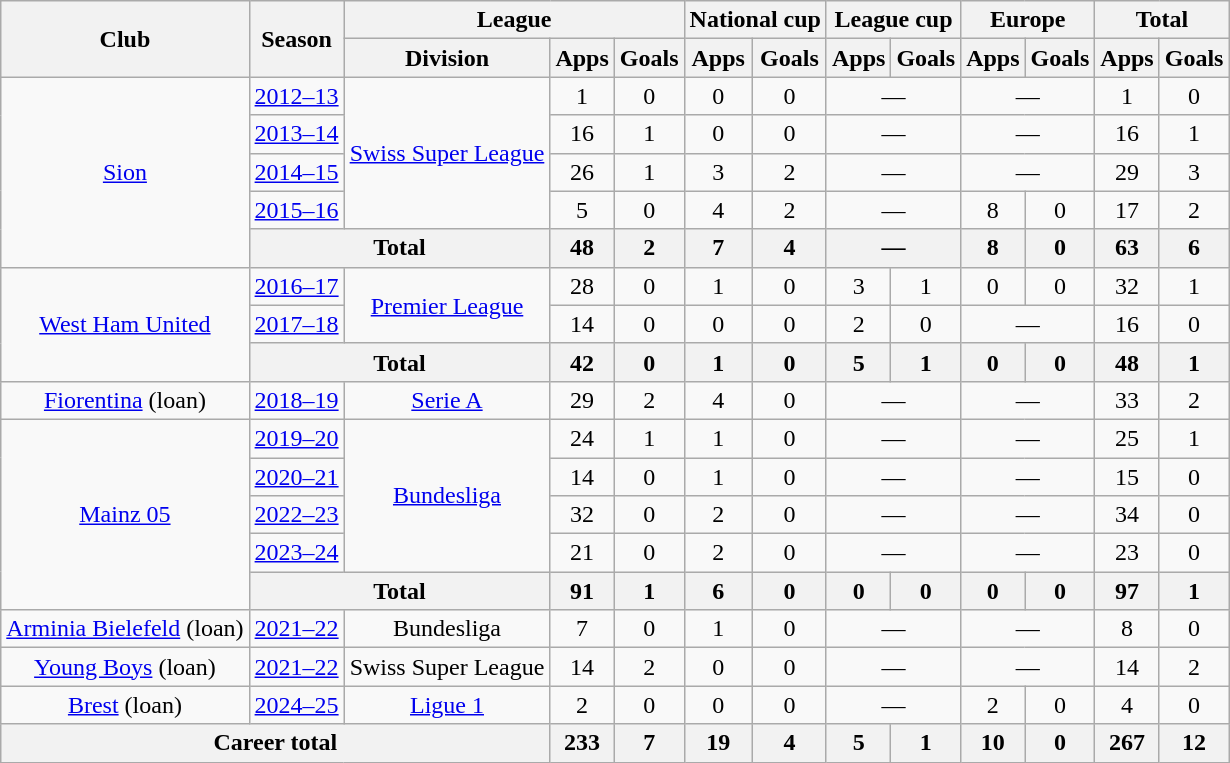<table class="wikitable" style="text-align:center">
<tr>
<th rowspan="2">Club</th>
<th rowspan="2">Season</th>
<th colspan="3">League</th>
<th colspan="2">National cup</th>
<th colspan="2">League cup</th>
<th colspan="2">Europe</th>
<th colspan="2">Total</th>
</tr>
<tr>
<th>Division</th>
<th>Apps</th>
<th>Goals</th>
<th>Apps</th>
<th>Goals</th>
<th>Apps</th>
<th>Goals</th>
<th>Apps</th>
<th>Goals</th>
<th>Apps</th>
<th>Goals</th>
</tr>
<tr>
<td rowspan="5"><a href='#'>Sion</a></td>
<td><a href='#'>2012–13</a></td>
<td rowspan="4"><a href='#'>Swiss Super League</a></td>
<td>1</td>
<td>0</td>
<td>0</td>
<td>0</td>
<td colspan="2">—</td>
<td colspan="2">—</td>
<td>1</td>
<td>0</td>
</tr>
<tr>
<td><a href='#'>2013–14</a></td>
<td>16</td>
<td>1</td>
<td>0</td>
<td>0</td>
<td colspan="2">—</td>
<td colspan="2">—</td>
<td>16</td>
<td>1</td>
</tr>
<tr>
<td><a href='#'>2014–15</a></td>
<td>26</td>
<td>1</td>
<td>3</td>
<td>2</td>
<td colspan="2">—</td>
<td colspan="2">—</td>
<td>29</td>
<td>3</td>
</tr>
<tr>
<td><a href='#'>2015–16</a></td>
<td>5</td>
<td>0</td>
<td>4</td>
<td>2</td>
<td colspan="2">—</td>
<td>8</td>
<td>0</td>
<td>17</td>
<td>2</td>
</tr>
<tr>
<th colspan="2">Total</th>
<th>48</th>
<th>2</th>
<th>7</th>
<th>4</th>
<th colspan="2">—</th>
<th>8</th>
<th>0</th>
<th>63</th>
<th>6</th>
</tr>
<tr>
<td rowspan="3"><a href='#'>West Ham United</a></td>
<td><a href='#'>2016–17</a></td>
<td rowspan="2"><a href='#'>Premier League</a></td>
<td>28</td>
<td>0</td>
<td>1</td>
<td>0</td>
<td>3</td>
<td>1</td>
<td>0</td>
<td>0</td>
<td>32</td>
<td>1</td>
</tr>
<tr>
<td><a href='#'>2017–18</a></td>
<td>14</td>
<td>0</td>
<td>0</td>
<td>0</td>
<td>2</td>
<td>0</td>
<td colspan="2">—</td>
<td>16</td>
<td>0</td>
</tr>
<tr>
<th colspan="2">Total</th>
<th>42</th>
<th>0</th>
<th>1</th>
<th>0</th>
<th>5</th>
<th>1</th>
<th>0</th>
<th>0</th>
<th>48</th>
<th>1</th>
</tr>
<tr>
<td><a href='#'>Fiorentina</a> (loan)</td>
<td><a href='#'>2018–19</a></td>
<td><a href='#'>Serie A</a></td>
<td>29</td>
<td>2</td>
<td>4</td>
<td>0</td>
<td colspan="2">—</td>
<td colspan="2">—</td>
<td>33</td>
<td>2</td>
</tr>
<tr>
<td rowspan="5"><a href='#'>Mainz 05</a></td>
<td><a href='#'>2019–20</a></td>
<td rowspan="4"><a href='#'>Bundesliga</a></td>
<td>24</td>
<td>1</td>
<td>1</td>
<td>0</td>
<td colspan="2">—</td>
<td colspan="2">—</td>
<td>25</td>
<td>1</td>
</tr>
<tr>
<td><a href='#'>2020–21</a></td>
<td>14</td>
<td>0</td>
<td>1</td>
<td>0</td>
<td colspan="2">—</td>
<td colspan="2">—</td>
<td>15</td>
<td>0</td>
</tr>
<tr>
<td><a href='#'>2022–23</a></td>
<td>32</td>
<td>0</td>
<td>2</td>
<td>0</td>
<td colspan="2">—</td>
<td colspan="2">—</td>
<td>34</td>
<td>0</td>
</tr>
<tr>
<td><a href='#'>2023–24</a></td>
<td>21</td>
<td>0</td>
<td>2</td>
<td>0</td>
<td colspan="2">—</td>
<td colspan="2">—</td>
<td>23</td>
<td>0</td>
</tr>
<tr>
<th colspan="2">Total</th>
<th>91</th>
<th>1</th>
<th>6</th>
<th>0</th>
<th>0</th>
<th>0</th>
<th>0</th>
<th>0</th>
<th>97</th>
<th>1</th>
</tr>
<tr>
<td><a href='#'>Arminia Bielefeld</a> (loan)</td>
<td><a href='#'>2021–22</a></td>
<td>Bundesliga</td>
<td>7</td>
<td>0</td>
<td>1</td>
<td>0</td>
<td colspan="2">—</td>
<td colspan="2">—</td>
<td>8</td>
<td>0</td>
</tr>
<tr>
<td><a href='#'>Young Boys</a> (loan)</td>
<td><a href='#'>2021–22</a></td>
<td>Swiss Super League</td>
<td>14</td>
<td>2</td>
<td>0</td>
<td>0</td>
<td colspan="2">—</td>
<td colspan="2">—</td>
<td>14</td>
<td>2</td>
</tr>
<tr>
<td><a href='#'>Brest</a> (loan)</td>
<td><a href='#'>2024–25</a></td>
<td><a href='#'>Ligue 1</a></td>
<td>2</td>
<td>0</td>
<td>0</td>
<td>0</td>
<td colspan="2">—</td>
<td>2</td>
<td>0</td>
<td>4</td>
<td>0</td>
</tr>
<tr>
<th colspan="3">Career total</th>
<th>233</th>
<th>7</th>
<th>19</th>
<th>4</th>
<th>5</th>
<th>1</th>
<th>10</th>
<th>0</th>
<th>267</th>
<th>12</th>
</tr>
</table>
